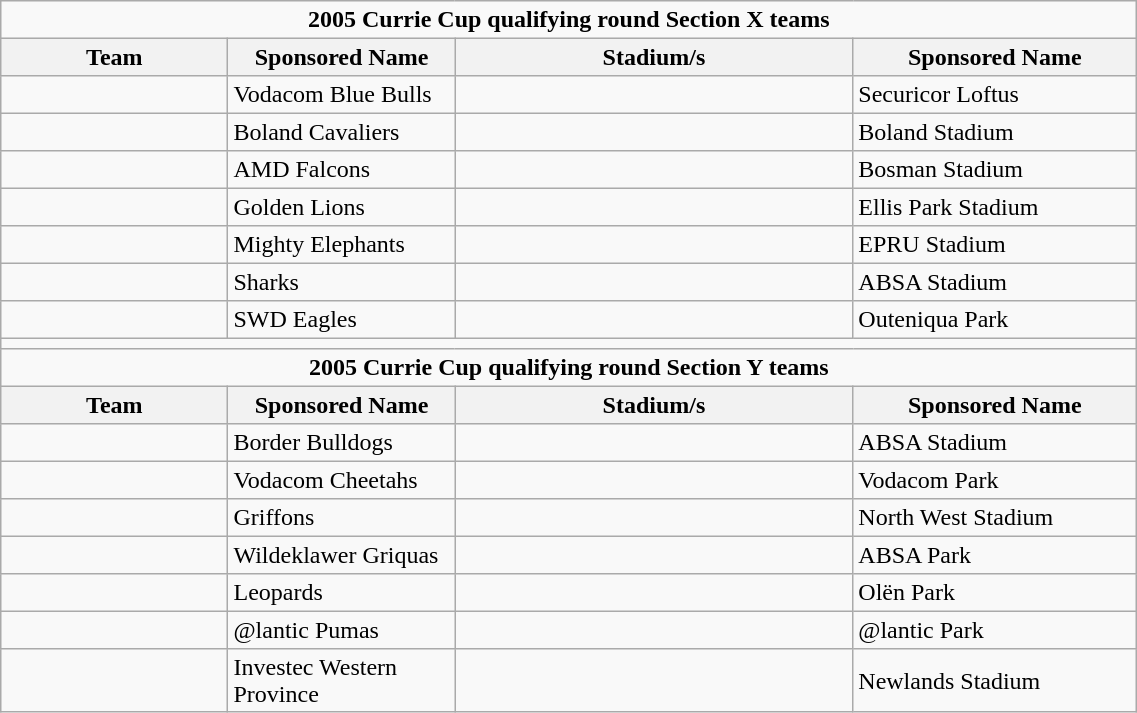<table class="wikitable collapsible collapsed sortable" style="text-align:left; line-height:110%; font-size:100%; width:60%;">
<tr>
<td colspan=4 align=center><strong>2005 Currie Cup qualifying round Section X teams</strong></td>
</tr>
<tr>
<th width="20%">Team</th>
<th width="20%">Sponsored Name</th>
<th width="35%">Stadium/s</th>
<th width="25%">Sponsored Name</th>
</tr>
<tr>
<td></td>
<td>Vodacom Blue Bulls</td>
<td></td>
<td>Securicor Loftus</td>
</tr>
<tr>
<td></td>
<td>Boland Cavaliers</td>
<td></td>
<td>Boland Stadium</td>
</tr>
<tr>
<td></td>
<td>AMD Falcons</td>
<td></td>
<td>Bosman Stadium</td>
</tr>
<tr>
<td></td>
<td>Golden Lions</td>
<td></td>
<td>Ellis Park Stadium</td>
</tr>
<tr>
<td></td>
<td>Mighty Elephants</td>
<td></td>
<td>EPRU Stadium</td>
</tr>
<tr>
<td></td>
<td>Sharks</td>
<td></td>
<td>ABSA Stadium</td>
</tr>
<tr>
<td></td>
<td>SWD Eagles</td>
<td></td>
<td>Outeniqua Park</td>
</tr>
<tr>
<td colspan=4 align=center></td>
</tr>
<tr>
<td colspan=4 align=center><strong>2005 Currie Cup qualifying round Section Y teams</strong></td>
</tr>
<tr>
<th width="20%">Team</th>
<th width="20%">Sponsored Name</th>
<th width="35%">Stadium/s</th>
<th width="25%">Sponsored Name</th>
</tr>
<tr>
<td></td>
<td>Border Bulldogs</td>
<td></td>
<td>ABSA Stadium</td>
</tr>
<tr>
<td></td>
<td>Vodacom Cheetahs</td>
<td></td>
<td>Vodacom Park</td>
</tr>
<tr>
<td></td>
<td>Griffons</td>
<td></td>
<td>North West Stadium</td>
</tr>
<tr>
<td></td>
<td>Wildeklawer Griquas</td>
<td></td>
<td>ABSA Park</td>
</tr>
<tr>
<td></td>
<td>Leopards</td>
<td></td>
<td>Olën Park</td>
</tr>
<tr>
<td></td>
<td>@lantic Pumas</td>
<td></td>
<td>@lantic Park</td>
</tr>
<tr>
<td></td>
<td>Investec Western Province</td>
<td></td>
<td>Newlands Stadium</td>
</tr>
</table>
